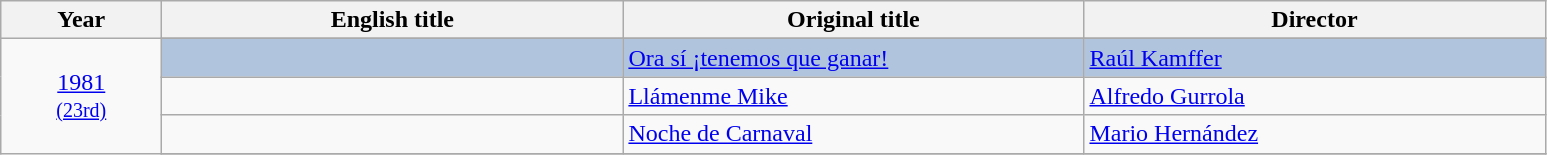<table class="wikitable">
<tr>
<th width="100"><strong>Year</strong></th>
<th width="300"><strong>English title</strong></th>
<th width="300"><strong>Original title</strong></th>
<th width="300"><strong>Director</strong></th>
</tr>
<tr>
<td rowspan="6" style="text-align:center;"><a href='#'>1981</a><br><small><a href='#'>(23rd)</a></small></td>
</tr>
<tr style="background:#B0C4DE;">
<td></td>
<td><a href='#'>Ora sí ¡tenemos que ganar!</a></td>
<td><a href='#'>Raúl Kamffer</a></td>
</tr>
<tr>
<td></td>
<td><a href='#'>Llámenme Mike</a></td>
<td><a href='#'>Alfredo Gurrola</a></td>
</tr>
<tr>
<td></td>
<td><a href='#'>Noche de Carnaval</a></td>
<td><a href='#'>Mario Hernández</a></td>
</tr>
<tr>
</tr>
</table>
